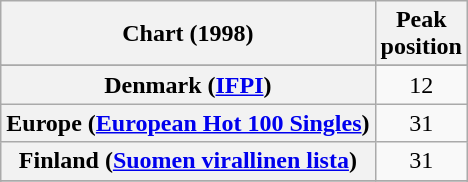<table class="wikitable sortable plainrowheaders" style="text-align:center">
<tr>
<th scope="col">Chart (1998)</th>
<th scope="col">Peak<br>position</th>
</tr>
<tr>
</tr>
<tr>
<th scope="row">Denmark (<a href='#'>IFPI</a>)</th>
<td>12</td>
</tr>
<tr>
<th scope="row">Europe (<a href='#'>European Hot 100 Singles</a>)</th>
<td>31</td>
</tr>
<tr>
<th scope="row">Finland (<a href='#'>Suomen virallinen lista</a>)</th>
<td>31</td>
</tr>
<tr>
</tr>
<tr>
</tr>
<tr>
</tr>
<tr>
</tr>
<tr>
</tr>
</table>
